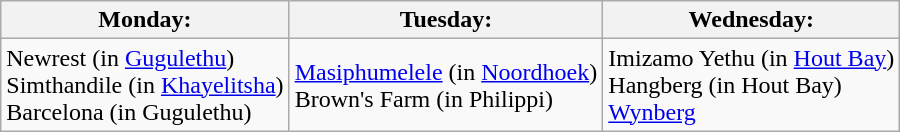<table class="wikitable">
<tr>
<th><strong>Monday:</strong></th>
<th><strong>Tuesday:</strong></th>
<th><strong>Wednesday:</strong></th>
</tr>
<tr>
<td>Newrest (in <a href='#'>Gugulethu</a>)<br>Simthandile (in <a href='#'>Khayelitsha</a>)<br>Barcelona (in Gugulethu)</td>
<td><a href='#'>Masiphumelele</a> (in <a href='#'>Noordhoek</a>)<br>Brown's Farm (in Philippi)</td>
<td>Imizamo Yethu (in <a href='#'>Hout Bay</a>)<br>Hangberg (in Hout Bay)<br><a href='#'>Wynberg</a></td>
</tr>
</table>
